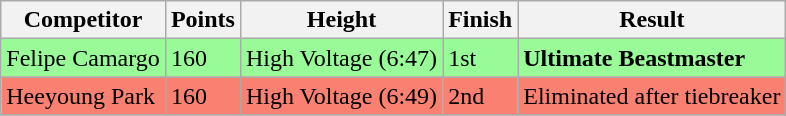<table class="wikitable sortable">
<tr>
<th>Competitor</th>
<th>Points</th>
<th>Height</th>
<th>Finish</th>
<th>Result</th>
</tr>
<tr style="background-color:#98fb98">
<td>Felipe Camargo</td>
<td>160</td>
<td>High Voltage (6:47)</td>
<td>1st</td>
<td><strong>Ultimate Beastmaster</strong></td>
</tr>
<tr style="background-color:#fa8072">
<td>Heeyoung Park</td>
<td>160</td>
<td>High Voltage (6:49)</td>
<td>2nd</td>
<td>Eliminated after tiebreaker</td>
</tr>
</table>
